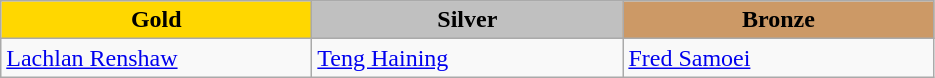<table class="wikitable" style="text-align:left">
<tr align="center">
<td width=200 bgcolor=gold><strong>Gold</strong></td>
<td width=200 bgcolor=silver><strong>Silver</strong></td>
<td width=200 bgcolor=CC9966><strong>Bronze</strong></td>
</tr>
<tr>
<td><a href='#'>Lachlan Renshaw</a><br><em></em></td>
<td><a href='#'>Teng Haining</a><br><em></em></td>
<td><a href='#'>Fred Samoei</a><br><em></em></td>
</tr>
</table>
